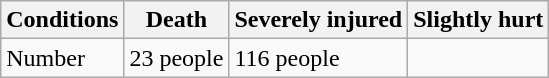<table class="wikitable">
<tr>
<th>Conditions</th>
<th>Death</th>
<th>Severely injured</th>
<th>Slightly hurt</th>
</tr>
<tr>
<td>Number</td>
<td>23 people</td>
<td>116 people</td>
<td></td>
</tr>
</table>
